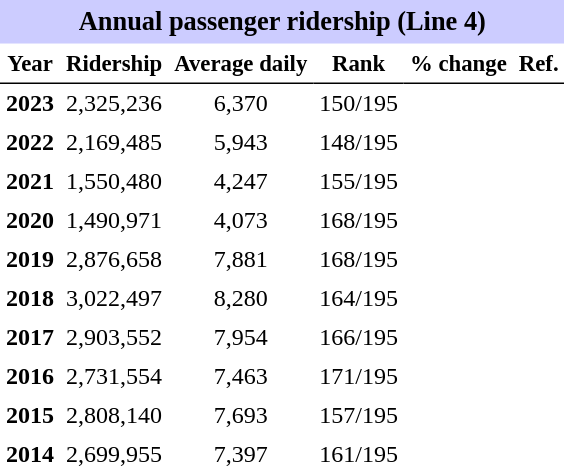<table class="toccolours" cellpadding="4" cellspacing="0" style="text-align:right;">
<tr>
<th colspan="6"  style="background-color:#ccf; background-color:#ccf; font-size:110%; text-align:center;">Annual passenger ridership (Line 4)</th>
</tr>
<tr style="font-size:95%; text-align:center">
<th style="border-bottom:1px solid black">Year</th>
<th style="border-bottom:1px solid black">Ridership</th>
<th style="border-bottom:1px solid black">Average daily</th>
<th style="border-bottom:1px solid black">Rank</th>
<th style="border-bottom:1px solid black">% change</th>
<th style="border-bottom:1px solid black">Ref.</th>
</tr>
<tr style="text-align:center;">
<td><strong>2023</strong></td>
<td>2,325,236</td>
<td>6,370</td>
<td>150/195</td>
<td></td>
<td></td>
</tr>
<tr style="text-align:center;">
<td><strong>2022</strong></td>
<td>2,169,485</td>
<td>5,943</td>
<td>148/195</td>
<td></td>
<td></td>
</tr>
<tr style="text-align:center;">
<td><strong>2021</strong></td>
<td>1,550,480</td>
<td>4,247</td>
<td>155/195</td>
<td></td>
<td></td>
</tr>
<tr style="text-align:center;">
<td><strong>2020</strong></td>
<td>1,490,971</td>
<td>4,073</td>
<td>168/195</td>
<td></td>
<td></td>
</tr>
<tr style="text-align:center;">
<td><strong>2019</strong></td>
<td>2,876,658</td>
<td>7,881</td>
<td>168/195</td>
<td></td>
<td></td>
</tr>
<tr style="text-align:center;">
<td><strong>2018</strong></td>
<td>3,022,497</td>
<td>8,280</td>
<td>164/195</td>
<td></td>
<td></td>
</tr>
<tr style="text-align:center;">
<td><strong>2017</strong></td>
<td>2,903,552</td>
<td>7,954</td>
<td>166/195</td>
<td></td>
<td></td>
</tr>
<tr style="text-align:center;">
<td><strong>2016</strong></td>
<td>2,731,554</td>
<td>7,463</td>
<td>171/195</td>
<td></td>
<td></td>
</tr>
<tr style="text-align:center;">
<td><strong>2015</strong></td>
<td>2,808,140</td>
<td>7,693</td>
<td>157/195</td>
<td></td>
<td></td>
</tr>
<tr style="text-align:center;">
<td><strong>2014</strong></td>
<td>2,699,955</td>
<td>7,397</td>
<td>161/195</td>
<td></td>
<td></td>
</tr>
</table>
